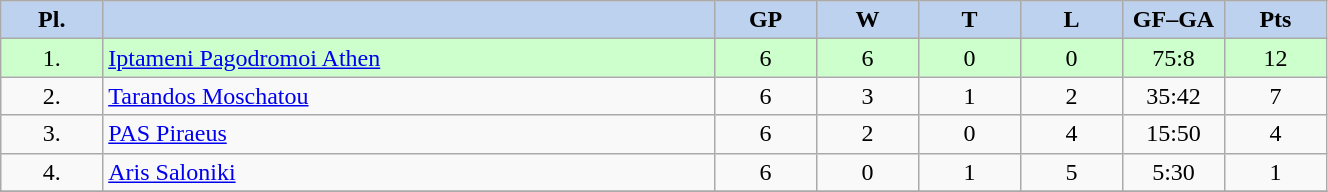<table class="wikitable" width="70%">
<tr style="font-weight:bold; background-color:#BCD2EE;" align="center" |>
<td width="5%">Pl.</td>
<td width="30%"></td>
<td width="5%">GP</td>
<td width="5%">W</td>
<td width="5%">T</td>
<td width="5%">L</td>
<td width="5%">GF–GA</td>
<td width="5%">Pts</td>
</tr>
<tr align="center" bgcolor="#CCFFCC">
<td>1.</td>
<td align="left"><a href='#'>Iptameni Pagodromoi Athen</a></td>
<td>6</td>
<td>6</td>
<td>0</td>
<td>0</td>
<td>75:8</td>
<td>12</td>
</tr>
<tr align="center">
<td>2.</td>
<td align="left"><a href='#'>Tarandos Moschatou</a></td>
<td>6</td>
<td>3</td>
<td>1</td>
<td>2</td>
<td>35:42</td>
<td>7</td>
</tr>
<tr align="center">
<td>3.</td>
<td align="left"><a href='#'>PAS Piraeus</a></td>
<td>6</td>
<td>2</td>
<td>0</td>
<td>4</td>
<td>15:50</td>
<td>4</td>
</tr>
<tr align="center">
<td>4.</td>
<td align="left"><a href='#'>Aris Saloniki</a></td>
<td>6</td>
<td>0</td>
<td>1</td>
<td>5</td>
<td>5:30</td>
<td>1</td>
</tr>
<tr align="center">
</tr>
</table>
